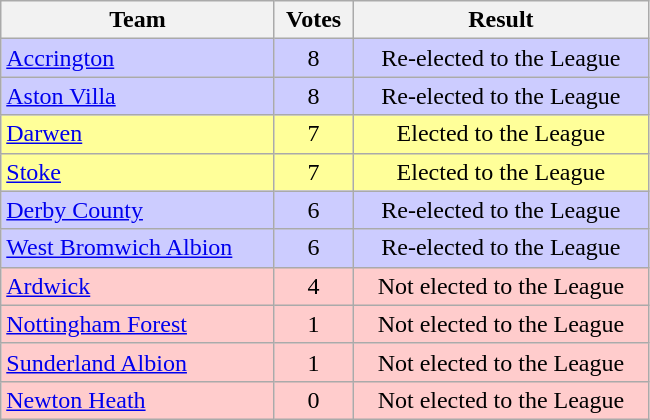<table class="wikitable" style="text-align: center;">
<tr>
<th width=175>Team</th>
<th width=45>Votes</th>
<th width=190>Result</th>
</tr>
<tr style="background:#CCCCFF;">
<td align=left><a href='#'>Accrington</a></td>
<td>8</td>
<td>Re-elected to the League</td>
</tr>
<tr style="background:#CCCCFF;">
<td align=left><a href='#'>Aston Villa</a></td>
<td>8</td>
<td>Re-elected to the League</td>
</tr>
<tr style="background:#FFFF99;">
<td align=left><a href='#'>Darwen</a></td>
<td>7</td>
<td>Elected to the League</td>
</tr>
<tr style="background:#FFFF99;">
<td align=left><a href='#'>Stoke</a></td>
<td>7</td>
<td>Elected to the League</td>
</tr>
<tr style="background:#CCCCFF;">
<td align=left><a href='#'>Derby County</a></td>
<td>6</td>
<td>Re-elected to the League</td>
</tr>
<tr style="background:#CCCCFF;">
<td align=left><a href='#'>West Bromwich Albion</a></td>
<td>6</td>
<td>Re-elected to the League</td>
</tr>
<tr bgcolor="#FFCCCC">
<td align=left><a href='#'>Ardwick</a></td>
<td>4</td>
<td>Not elected to the League</td>
</tr>
<tr bgcolor="#FFCCCC">
<td align=left><a href='#'>Nottingham Forest</a></td>
<td>1</td>
<td>Not elected to the League</td>
</tr>
<tr bgcolor="#FFCCCC">
<td align=left><a href='#'>Sunderland Albion</a></td>
<td>1</td>
<td>Not elected to the League</td>
</tr>
<tr bgcolor="#FFCCCC">
<td align=left><a href='#'>Newton Heath</a></td>
<td>0</td>
<td>Not elected to the League</td>
</tr>
</table>
